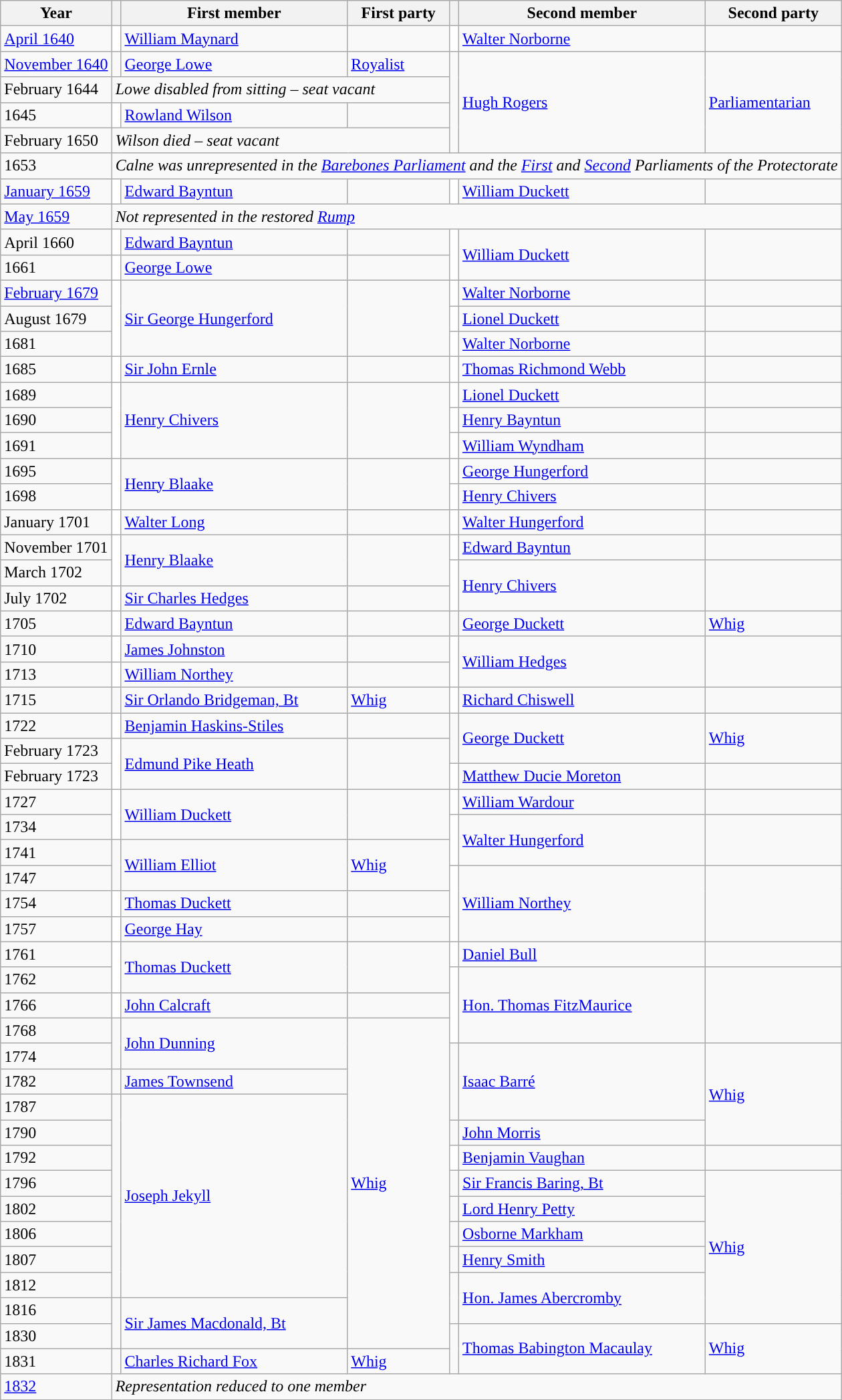<table class="wikitable">
<tr>
<th>Year</th>
<th></th>
<th>First member</th>
<th>First party</th>
<th></th>
<th>Second member</th>
<th>Second party</th>
</tr>
<tr>
<td><a href='#'>April 1640</a></td>
<td style="color:inherit;background-color: white"></td>
<td><a href='#'>William Maynard</a></td>
<td></td>
<td style="color:inherit;background-color: white"></td>
<td><a href='#'>Walter Norborne</a></td>
<td></td>
</tr>
<tr>
<td><a href='#'>November 1640</a></td>
<td style="color:inherit;background-color: "></td>
<td><a href='#'>George Lowe</a></td>
<td><a href='#'>Royalist</a></td>
<td rowspan="4" style="color:inherit;background-color: "></td>
<td rowspan="4"><a href='#'>Hugh Rogers</a></td>
<td rowspan="4"><a href='#'>Parliamentarian</a></td>
</tr>
<tr>
<td>February 1644</td>
<td colspan="3"><em>Lowe disabled from sitting – seat vacant</em></td>
</tr>
<tr>
<td>1645</td>
<td style="color:inherit;background-color: white"></td>
<td><a href='#'>Rowland Wilson</a></td>
<td></td>
</tr>
<tr>
<td>February 1650</td>
<td colspan="3"><em>Wilson died – seat vacant</em></td>
</tr>
<tr>
<td>1653</td>
<td colspan="6"><em>Calne was unrepresented in the <a href='#'>Barebones Parliament</a> and the <a href='#'>First</a> and <a href='#'>Second</a> Parliaments of the Protectorate</em></td>
</tr>
<tr>
<td><a href='#'>January 1659</a></td>
<td style="color:inherit;background-color: white"></td>
<td><a href='#'>Edward Bayntun</a></td>
<td></td>
<td style="color:inherit;background-color: white"></td>
<td><a href='#'>William Duckett</a></td>
<td></td>
</tr>
<tr>
<td><a href='#'>May 1659</a></td>
<td colspan="6"><em>Not represented in the restored <a href='#'>Rump</a></em></td>
</tr>
<tr>
<td>April 1660</td>
<td style="color:inherit;background-color: white"></td>
<td><a href='#'>Edward Bayntun</a></td>
<td></td>
<td rowspan="2" style="color:inherit;background-color: white"></td>
<td rowspan="2"><a href='#'>William Duckett</a></td>
<td rowspan="2"></td>
</tr>
<tr>
<td>1661</td>
<td style="color:inherit;background-color: white"></td>
<td><a href='#'>George Lowe</a></td>
<td></td>
</tr>
<tr>
<td><a href='#'>February 1679</a></td>
<td rowspan="3" style="color:inherit;background-color: white"></td>
<td rowspan="3"><a href='#'>Sir George Hungerford</a></td>
<td rowspan="3"></td>
<td style="color:inherit;background-color: white"></td>
<td><a href='#'>Walter Norborne</a></td>
<td></td>
</tr>
<tr>
<td>August 1679</td>
<td style="color:inherit;background-color: white"></td>
<td><a href='#'>Lionel Duckett</a></td>
<td></td>
</tr>
<tr>
<td>1681</td>
<td style="color:inherit;background-color: white"></td>
<td><a href='#'>Walter Norborne</a></td>
<td></td>
</tr>
<tr>
<td>1685</td>
<td style="color:inherit;background-color: white"></td>
<td><a href='#'>Sir John Ernle</a></td>
<td></td>
<td style="color:inherit;background-color: white"></td>
<td><a href='#'>Thomas Richmond Webb</a></td>
<td></td>
</tr>
<tr>
<td>1689</td>
<td rowspan="3" style="color:inherit;background-color: white"></td>
<td rowspan="3"><a href='#'>Henry Chivers</a></td>
<td rowspan="3"></td>
<td style="color:inherit;background-color: white"></td>
<td><a href='#'>Lionel Duckett</a></td>
<td></td>
</tr>
<tr>
<td>1690</td>
<td style="color:inherit;background-color: white"></td>
<td><a href='#'>Henry Bayntun</a></td>
<td></td>
</tr>
<tr>
<td>1691</td>
<td style="color:inherit;background-color: white"></td>
<td><a href='#'>William Wyndham</a></td>
<td></td>
</tr>
<tr>
<td>1695</td>
<td rowspan="2" style="color:inherit;background-color: white"></td>
<td rowspan="2"><a href='#'>Henry Blaake</a></td>
<td rowspan="2"></td>
<td style="color:inherit;background-color: white"></td>
<td><a href='#'>George Hungerford</a></td>
<td></td>
</tr>
<tr>
<td>1698</td>
<td style="color:inherit;background-color: white"></td>
<td><a href='#'>Henry Chivers</a></td>
<td></td>
</tr>
<tr>
<td>January 1701</td>
<td style="color:inherit;background-color: white"></td>
<td><a href='#'>Walter Long</a></td>
<td></td>
<td style="color:inherit;background-color: white"></td>
<td><a href='#'>Walter Hungerford</a></td>
<td></td>
</tr>
<tr>
<td>November 1701</td>
<td rowspan="2" style="color:inherit;background-color: white"></td>
<td rowspan="2"><a href='#'>Henry Blaake</a></td>
<td rowspan="2"></td>
<td style="color:inherit;background-color: white"></td>
<td><a href='#'>Edward Bayntun</a></td>
<td></td>
</tr>
<tr>
<td>March 1702</td>
<td rowspan="2" style="color:inherit;background-color: white"></td>
<td rowspan="2"><a href='#'>Henry Chivers</a></td>
<td rowspan="2"></td>
</tr>
<tr>
<td>July 1702</td>
<td style="color:inherit;background-color: white"></td>
<td><a href='#'>Sir Charles Hedges</a></td>
<td></td>
</tr>
<tr>
<td>1705</td>
<td style="color:inherit;background-color: white"></td>
<td><a href='#'>Edward Bayntun</a></td>
<td></td>
<td style="color:inherit;background-color: "></td>
<td><a href='#'>George Duckett</a></td>
<td><a href='#'>Whig</a></td>
</tr>
<tr>
<td>1710</td>
<td style="color:inherit;background-color: white"></td>
<td><a href='#'>James Johnston</a></td>
<td></td>
<td rowspan="2" style="color:inherit;background-color: white"></td>
<td rowspan="2"><a href='#'>William Hedges</a></td>
<td rowspan="2"></td>
</tr>
<tr>
<td>1713</td>
<td style="color:inherit;background-color: white"></td>
<td><a href='#'>William Northey</a></td>
<td></td>
</tr>
<tr>
<td>1715</td>
<td style="color:inherit;background-color: "></td>
<td><a href='#'>Sir Orlando Bridgeman, Bt</a></td>
<td> <a href='#'>Whig</a></td>
<td style="color:inherit;background-color: white"></td>
<td><a href='#'>Richard Chiswell</a></td>
<td></td>
</tr>
<tr>
<td>1722</td>
<td style="color:inherit;background-color: white"></td>
<td><a href='#'>Benjamin Haskins-Stiles</a></td>
<td></td>
<td rowspan="2" style="color:inherit;background-color: "></td>
<td rowspan="2"><a href='#'>George Duckett</a></td>
<td rowspan="2"><a href='#'>Whig</a></td>
</tr>
<tr>
<td>February 1723</td>
<td rowspan="2" style="color:inherit;background-color: white"></td>
<td rowspan="2"><a href='#'>Edmund Pike Heath</a></td>
<td rowspan="2"></td>
</tr>
<tr>
<td>February 1723</td>
<td style="color:inherit;background-color: white"></td>
<td><a href='#'>Matthew Ducie Moreton</a></td>
<td></td>
</tr>
<tr>
<td>1727</td>
<td rowspan="2" style="color:inherit;background-color: white"></td>
<td rowspan="2"><a href='#'>William Duckett</a></td>
<td rowspan="2"></td>
<td style="color:inherit;background-color: white"></td>
<td><a href='#'>William Wardour</a></td>
<td></td>
</tr>
<tr>
<td>1734</td>
<td rowspan="2" style="color:inherit;background-color: white"></td>
<td rowspan="2"><a href='#'>Walter Hungerford</a></td>
<td rowspan="2"></td>
</tr>
<tr>
<td>1741</td>
<td rowspan="2" style="color:inherit;background-color: "></td>
<td rowspan="2"><a href='#'>William Elliot</a></td>
<td rowspan="2"><a href='#'>Whig</a></td>
</tr>
<tr>
<td>1747</td>
<td rowspan="3" style="color:inherit;background-color: white"></td>
<td rowspan="3"><a href='#'>William Northey</a></td>
<td rowspan="3"></td>
</tr>
<tr>
<td>1754</td>
<td style="color:inherit;background-color: white"></td>
<td><a href='#'>Thomas Duckett</a></td>
<td></td>
</tr>
<tr>
<td>1757</td>
<td style="color:inherit;background-color: white"></td>
<td><a href='#'>George Hay</a></td>
<td></td>
</tr>
<tr>
<td>1761</td>
<td rowspan="2" style="color:inherit;background-color: white"></td>
<td rowspan="2"><a href='#'>Thomas Duckett</a></td>
<td rowspan="2"></td>
<td style="color:inherit;background-color: white"></td>
<td><a href='#'>Daniel Bull</a></td>
<td></td>
</tr>
<tr>
<td>1762</td>
<td rowspan="3" style="color:inherit;background-color: white"></td>
<td rowspan="3"><a href='#'>Hon. Thomas FitzMaurice</a></td>
<td rowspan="3"></td>
</tr>
<tr>
<td>1766</td>
<td style="color:inherit;background-color: white"></td>
<td><a href='#'>John Calcraft</a></td>
<td></td>
</tr>
<tr>
<td>1768</td>
<td rowspan="2" style="color:inherit;background-color: "></td>
<td rowspan="2"><a href='#'>John Dunning</a></td>
<td rowspan="13"><a href='#'>Whig</a></td>
</tr>
<tr>
<td>1774</td>
<td rowspan="3" style="color:inherit;background-color: "></td>
<td rowspan="3"><a href='#'>Isaac Barré</a></td>
<td rowspan="4"><a href='#'>Whig</a></td>
</tr>
<tr>
<td>1782</td>
<td style="color:inherit;background-color: "></td>
<td><a href='#'>James Townsend</a></td>
</tr>
<tr>
<td>1787</td>
<td rowspan="8" style="color:inherit;background-color: "></td>
<td rowspan="8"><a href='#'>Joseph Jekyll</a></td>
</tr>
<tr>
<td>1790</td>
<td style="color:inherit;background-color: "></td>
<td><a href='#'>John Morris</a></td>
</tr>
<tr>
<td>1792</td>
<td style="color:inherit;background-color: white"></td>
<td><a href='#'>Benjamin Vaughan</a></td>
<td></td>
</tr>
<tr>
<td>1796</td>
<td style="color:inherit;background-color: "></td>
<td><a href='#'>Sir Francis Baring, Bt</a></td>
<td rowspan="6"><a href='#'>Whig</a></td>
</tr>
<tr>
<td>1802</td>
<td style="color:inherit;background-color: "></td>
<td><a href='#'>Lord Henry Petty</a></td>
</tr>
<tr>
<td>1806</td>
<td style="color:inherit;background-color: "></td>
<td><a href='#'>Osborne Markham</a></td>
</tr>
<tr>
<td>1807</td>
<td style="color:inherit;background-color: "></td>
<td><a href='#'>Henry Smith</a></td>
</tr>
<tr>
<td>1812</td>
<td rowspan="2" style="color:inherit;background-color: "></td>
<td rowspan="2"><a href='#'>Hon. James Abercromby</a></td>
</tr>
<tr>
<td>1816</td>
<td rowspan="2" style="color:inherit;background-color: "></td>
<td rowspan="2"><a href='#'>Sir James Macdonald, Bt</a></td>
</tr>
<tr>
<td>1830</td>
<td rowspan="2" style="color:inherit;background-color: "></td>
<td rowspan="2"><a href='#'>Thomas Babington Macaulay</a></td>
<td rowspan="2"><a href='#'>Whig</a></td>
</tr>
<tr>
<td>1831</td>
<td style="color:inherit;background-color: "></td>
<td><a href='#'>Charles Richard Fox</a></td>
<td><a href='#'>Whig</a></td>
</tr>
<tr>
<td><a href='#'>1832</a></td>
<td colspan="6"><em>Representation reduced to one member</em></td>
</tr>
</table>
